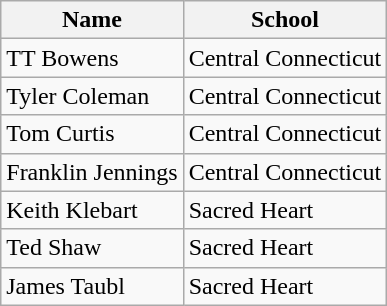<table class=wikitable>
<tr>
<th>Name</th>
<th>School</th>
</tr>
<tr>
<td>TT Bowens</td>
<td>Central Connecticut</td>
</tr>
<tr>
<td>Tyler Coleman</td>
<td>Central Connecticut</td>
</tr>
<tr>
<td>Tom Curtis</td>
<td>Central Connecticut</td>
</tr>
<tr>
<td>Franklin Jennings</td>
<td>Central Connecticut</td>
</tr>
<tr>
<td>Keith Klebart</td>
<td>Sacred Heart</td>
</tr>
<tr>
<td>Ted Shaw</td>
<td>Sacred Heart</td>
</tr>
<tr>
<td>James Taubl</td>
<td>Sacred Heart</td>
</tr>
</table>
